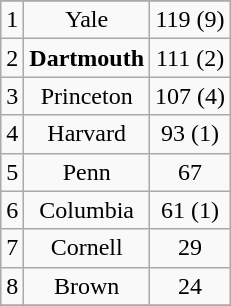<table class="wikitable">
<tr align="center">
</tr>
<tr align="center">
<td>1</td>
<td>Yale</td>
<td>119 (9)</td>
</tr>
<tr align="center">
<td>2</td>
<td><strong>Dartmouth</strong></td>
<td>111 (2)</td>
</tr>
<tr align="center">
<td>3</td>
<td>Princeton</td>
<td>107 (4)</td>
</tr>
<tr align="center">
<td>4</td>
<td>Harvard</td>
<td>93 (1)</td>
</tr>
<tr align="center">
<td>5</td>
<td>Penn</td>
<td>67</td>
</tr>
<tr align="center">
<td>6</td>
<td>Columbia</td>
<td>61 (1)</td>
</tr>
<tr align="center">
<td>7</td>
<td>Cornell</td>
<td>29</td>
</tr>
<tr align="center">
<td>8</td>
<td>Brown</td>
<td>24</td>
</tr>
<tr>
</tr>
</table>
